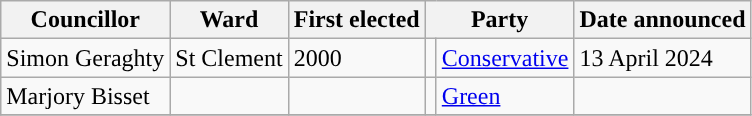<table class="wikitable sortable">
<tr>
<th scope="col">Councillor</th>
<th scope="col">Ward</th>
<th scope="col">First elected</th>
<th colspan="2" scope="col">Party</th>
<th scope="col">Date announced</th>
</tr>
<tr>
<td>Simon Geraghty</td>
<td>St Clement</td>
<td>2000</td>
<td style="background:"></td>
<td><a href='#'>Conservative</a></td>
<td>13 April 2024</td>
</tr>
<tr>
<td>Marjory Bisset</td>
<td></td>
<td></td>
<td style="background:"></td>
<td><a href='#'>Green</a></td>
<td></td>
</tr>
<tr>
</tr>
</table>
